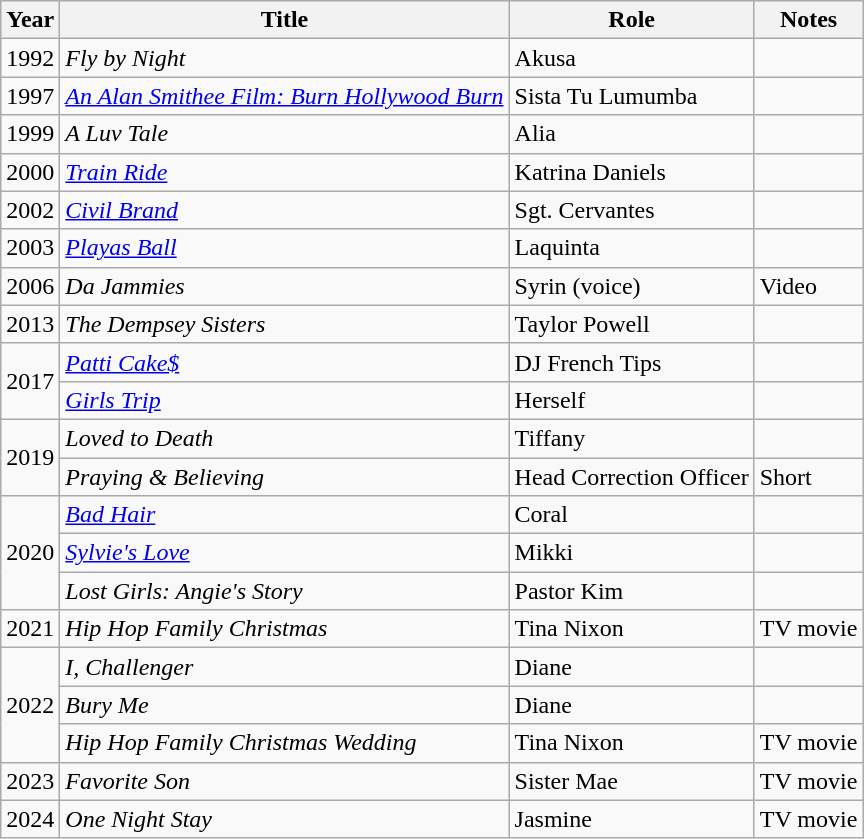<table class="wikitable">
<tr>
<th>Year</th>
<th>Title</th>
<th>Role</th>
<th>Notes</th>
</tr>
<tr>
<td>1992</td>
<td><em>Fly by Night</em></td>
<td>Akusa</td>
<td></td>
</tr>
<tr>
<td>1997</td>
<td><em><a href='#'>An Alan Smithee Film: Burn Hollywood Burn</a></em></td>
<td>Sista Tu Lumumba</td>
<td></td>
</tr>
<tr>
<td>1999</td>
<td><em>A Luv Tale</em></td>
<td>Alia</td>
<td></td>
</tr>
<tr>
<td>2000</td>
<td><em><a href='#'>Train Ride</a></em></td>
<td>Katrina Daniels</td>
<td></td>
</tr>
<tr>
<td>2002</td>
<td><em><a href='#'>Civil Brand</a></em></td>
<td>Sgt. Cervantes</td>
<td></td>
</tr>
<tr>
<td>2003</td>
<td><em><a href='#'>Playas Ball</a></em></td>
<td>Laquinta</td>
<td></td>
</tr>
<tr>
<td>2006</td>
<td><em>Da Jammies</em></td>
<td>Syrin (voice)</td>
<td>Video</td>
</tr>
<tr>
<td>2013</td>
<td><em>The Dempsey Sisters</em></td>
<td>Taylor Powell</td>
<td></td>
</tr>
<tr>
<td rowspan="2">2017</td>
<td><em><a href='#'>Patti Cake$</a></em></td>
<td>DJ French Tips</td>
<td></td>
</tr>
<tr>
<td><em><a href='#'>Girls Trip</a></em></td>
<td>Herself</td>
<td></td>
</tr>
<tr>
<td rowspan="2">2019</td>
<td><em>Loved to Death</em></td>
<td>Tiffany</td>
<td></td>
</tr>
<tr>
<td><em>Praying & Believing</em></td>
<td>Head Correction Officer</td>
<td>Short</td>
</tr>
<tr>
<td rowspan="3">2020</td>
<td><em><a href='#'>Bad Hair</a></em></td>
<td>Coral</td>
<td></td>
</tr>
<tr>
<td><em><a href='#'>Sylvie's Love</a></em></td>
<td>Mikki</td>
<td></td>
</tr>
<tr>
<td><em>Lost Girls: Angie's Story</em></td>
<td>Pastor Kim</td>
<td></td>
</tr>
<tr>
<td>2021</td>
<td><em>Hip Hop Family Christmas</em></td>
<td>Tina Nixon</td>
<td>TV movie</td>
</tr>
<tr>
<td rowspan="3">2022</td>
<td><em>I, Challenger</em></td>
<td>Diane</td>
<td></td>
</tr>
<tr>
<td><em>Bury Me</em></td>
<td>Diane</td>
<td></td>
</tr>
<tr>
<td><em>Hip Hop Family Christmas Wedding</em></td>
<td>Tina Nixon</td>
<td>TV movie</td>
</tr>
<tr>
<td>2023</td>
<td><em>Favorite Son</em></td>
<td>Sister Mae</td>
<td>TV movie</td>
</tr>
<tr>
<td>2024</td>
<td><em>One Night Stay</em></td>
<td>Jasmine</td>
<td>TV movie</td>
</tr>
</table>
